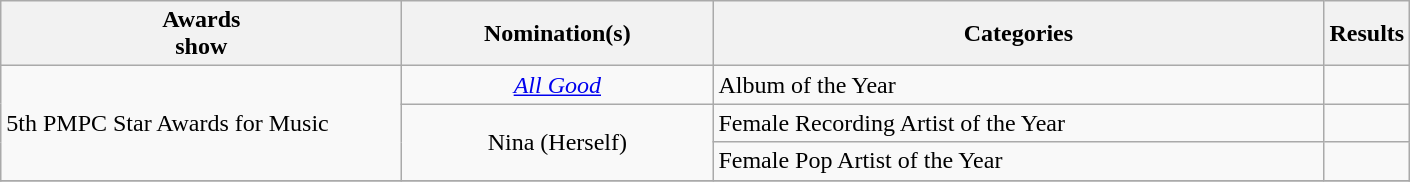<table class="wikitable">
<tr>
<th width="260">Awards<br>show</th>
<th width="200">Nomination(s)</th>
<th width="400">Categories</th>
<th>Results</th>
</tr>
<tr>
<td rowspan="3">5th PMPC Star Awards for Music</td>
<td align="center"><em><a href='#'>All Good</a></em></td>
<td>Album of the Year</td>
<td></td>
</tr>
<tr>
<td align="center" rowspan="2">Nina (Herself)</td>
<td>Female Recording Artist of the Year</td>
<td></td>
</tr>
<tr>
<td>Female Pop Artist of the Year</td>
<td></td>
</tr>
<tr>
</tr>
</table>
